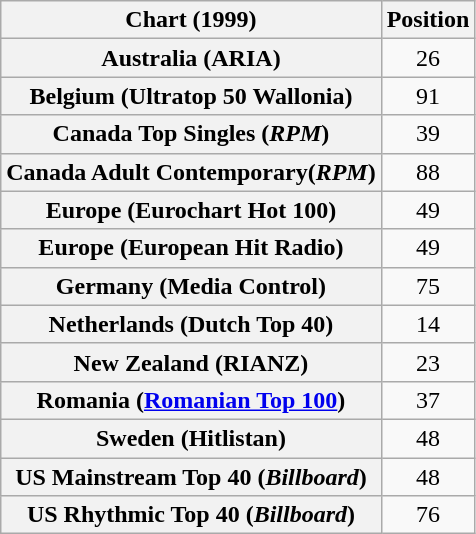<table class="wikitable plainrowheaders sortable" style="text-align:center">
<tr>
<th scope="col">Chart (1999)</th>
<th scope="col">Position</th>
</tr>
<tr>
<th scope="row">Australia (ARIA)</th>
<td align="center">26</td>
</tr>
<tr>
<th scope="row">Belgium (Ultratop 50 Wallonia)</th>
<td align="center">91</td>
</tr>
<tr>
<th scope="row">Canada Top Singles (<em>RPM</em>)</th>
<td align="center">39</td>
</tr>
<tr>
<th scope="row">Canada Adult Contemporary(<em>RPM</em>)</th>
<td align="center">88</td>
</tr>
<tr>
<th scope="row">Europe (Eurochart Hot 100)</th>
<td align="center">49</td>
</tr>
<tr>
<th scope="row">Europe (European Hit Radio)</th>
<td align="center">49</td>
</tr>
<tr>
<th scope="row">Germany (Media Control)</th>
<td align="center">75</td>
</tr>
<tr>
<th scope="row">Netherlands (Dutch Top 40)</th>
<td align="center">14</td>
</tr>
<tr>
<th scope="row">New Zealand (RIANZ)</th>
<td align="center">23</td>
</tr>
<tr>
<th scope="row">Romania (<a href='#'>Romanian Top 100</a>)</th>
<td align="center">37</td>
</tr>
<tr>
<th scope="row">Sweden (Hitlistan)</th>
<td align="center">48</td>
</tr>
<tr>
<th scope="row">US Mainstream Top 40 (<em>Billboard</em>)</th>
<td>48</td>
</tr>
<tr>
<th scope="row">US Rhythmic Top 40 (<em>Billboard</em>)</th>
<td>76</td>
</tr>
</table>
